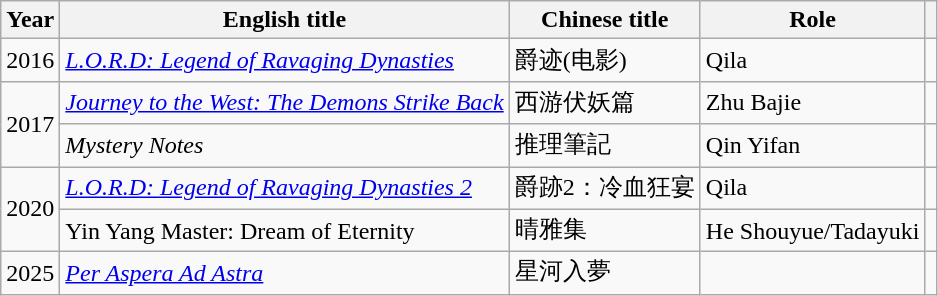<table class="wikitable sortable">
<tr>
<th>Year</th>
<th>English title</th>
<th>Chinese title</th>
<th>Role</th>
<th></th>
</tr>
<tr>
<td>2016</td>
<td><a href='#'><em>L.O.R.D: Legend of Ravaging Dynasties</em></a></td>
<td>爵迹(电影)</td>
<td>Qila</td>
<td></td>
</tr>
<tr>
<td rowspan="2">2017</td>
<td><a href='#'><em>Journey to the West: The Demons Strike Back</em></a></td>
<td>西游伏妖篇</td>
<td>Zhu Bajie</td>
<td></td>
</tr>
<tr>
<td><em>Mystery Notes</em></td>
<td>推理筆記</td>
<td>Qin Yifan</td>
<td></td>
</tr>
<tr>
<td rowspan="2">2020</td>
<td><a href='#'><em>L.O.R.D: Legend of Ravaging Dynasties 2</em></a></td>
<td>爵跡2：冷血狂宴</td>
<td>Qila</td>
<td></td>
</tr>
<tr>
<td>Yin Yang Master: Dream of Eternity</td>
<td>晴雅集</td>
<td>He  Shouyue/Tadayuki</td>
<td></td>
</tr>
<tr>
<td>2025</td>
<td><em><a href='#'>Per Aspera Ad Astra</a></em></td>
<td>星河入夢</td>
<td></td>
<td></td>
</tr>
</table>
